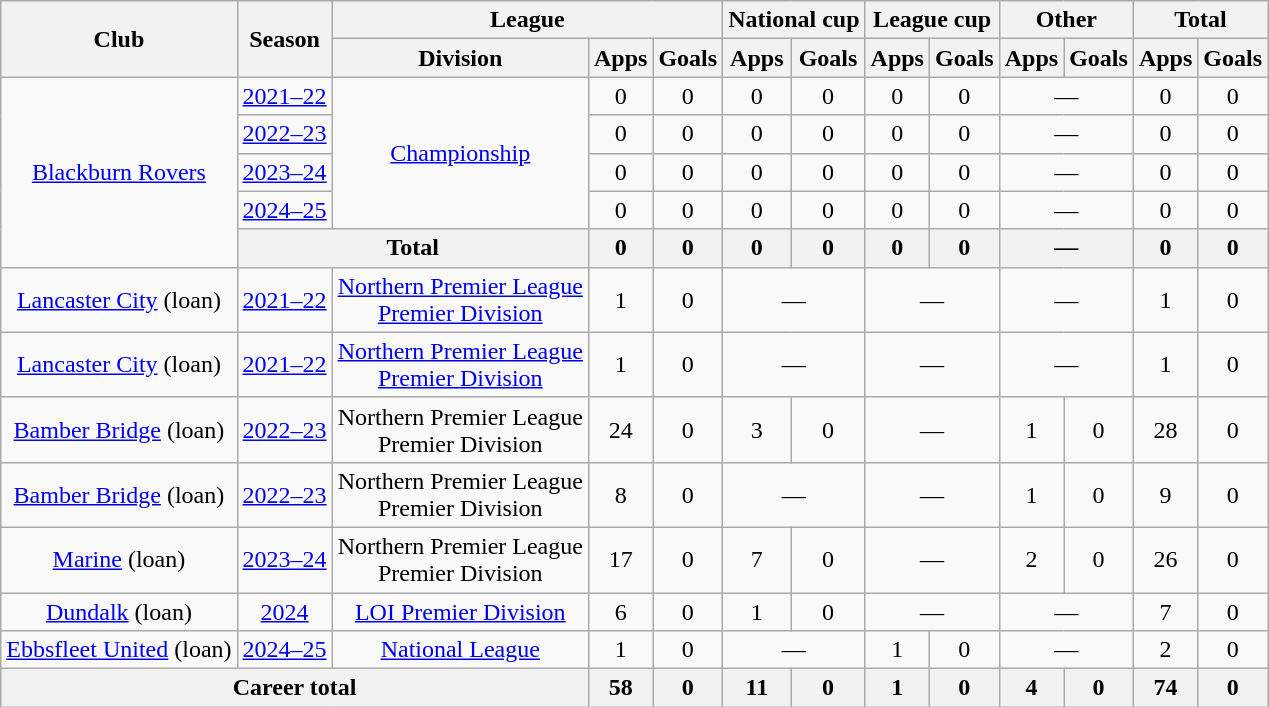<table class="wikitable" style="text-align: center">
<tr>
<th rowspan="2">Club</th>
<th rowspan="2">Season</th>
<th colspan="3">League</th>
<th colspan="2">National cup</th>
<th colspan="2">League cup</th>
<th colspan="2">Other</th>
<th colspan="2">Total</th>
</tr>
<tr>
<th>Division</th>
<th>Apps</th>
<th>Goals</th>
<th>Apps</th>
<th>Goals</th>
<th>Apps</th>
<th>Goals</th>
<th>Apps</th>
<th>Goals</th>
<th>Apps</th>
<th>Goals</th>
</tr>
<tr>
<td rowspan="5"><a href='#'>Blackburn Rovers</a></td>
<td><a href='#'>2021–22</a></td>
<td rowspan="4"><a href='#'>Championship</a></td>
<td>0</td>
<td>0</td>
<td>0</td>
<td>0</td>
<td>0</td>
<td>0</td>
<td colspan="2">—</td>
<td>0</td>
<td>0</td>
</tr>
<tr>
<td><a href='#'>2022–23</a></td>
<td>0</td>
<td>0</td>
<td>0</td>
<td>0</td>
<td>0</td>
<td>0</td>
<td colspan="2">—</td>
<td>0</td>
<td>0</td>
</tr>
<tr>
<td><a href='#'>2023–24</a></td>
<td>0</td>
<td>0</td>
<td>0</td>
<td>0</td>
<td>0</td>
<td>0</td>
<td colspan="2">—</td>
<td>0</td>
<td>0</td>
</tr>
<tr>
<td><a href='#'>2024–25</a></td>
<td>0</td>
<td>0</td>
<td>0</td>
<td>0</td>
<td>0</td>
<td>0</td>
<td colspan="2">—</td>
<td>0</td>
<td>0</td>
</tr>
<tr>
<th colspan="2">Total</th>
<th>0</th>
<th>0</th>
<th>0</th>
<th>0</th>
<th>0</th>
<th>0</th>
<th colspan="2">—</th>
<th>0</th>
<th>0</th>
</tr>
<tr>
<td><a href='#'>Lancaster City</a> (loan)</td>
<td><a href='#'>2021–22</a></td>
<td><a href='#'>Northern Premier League<br>Premier Division</a></td>
<td>1</td>
<td>0</td>
<td colspan="2">—</td>
<td colspan="2">—</td>
<td colspan="2">—</td>
<td>1</td>
<td>0</td>
</tr>
<tr>
<td><a href='#'>Lancaster City</a> (loan)</td>
<td><a href='#'>2021–22</a></td>
<td><a href='#'>Northern Premier League<br>Premier Division</a></td>
<td>1</td>
<td>0</td>
<td colspan="2">—</td>
<td colspan="2">—</td>
<td colspan="2">—</td>
<td>1</td>
<td>0</td>
</tr>
<tr>
<td><a href='#'>Bamber Bridge</a> (loan)</td>
<td><a href='#'>2022–23</a></td>
<td>Northern Premier League<br>Premier Division</td>
<td>24</td>
<td>0</td>
<td>3</td>
<td>0</td>
<td colspan="2">—</td>
<td>1</td>
<td>0</td>
<td>28</td>
<td>0</td>
</tr>
<tr>
<td><a href='#'>Bamber Bridge</a> (loan)</td>
<td><a href='#'>2022–23</a></td>
<td>Northern Premier League<br>Premier Division</td>
<td>8</td>
<td>0</td>
<td colspan="2">—</td>
<td colspan="2">—</td>
<td>1</td>
<td>0</td>
<td>9</td>
<td>0</td>
</tr>
<tr>
<td><a href='#'>Marine</a> (loan)</td>
<td><a href='#'>2023–24</a></td>
<td>Northern Premier League<br>Premier Division</td>
<td>17</td>
<td>0</td>
<td>7</td>
<td>0</td>
<td colspan="2">—</td>
<td>2</td>
<td>0</td>
<td>26</td>
<td>0</td>
</tr>
<tr>
<td><a href='#'>Dundalk</a> (loan)</td>
<td><a href='#'>2024</a></td>
<td><a href='#'>LOI Premier Division</a></td>
<td>6</td>
<td>0</td>
<td>1</td>
<td>0</td>
<td colspan="2">—</td>
<td colspan="2">—</td>
<td>7</td>
<td>0</td>
</tr>
<tr>
<td><a href='#'>Ebbsfleet United</a> (loan)</td>
<td><a href='#'>2024–25</a></td>
<td><a href='#'>National League</a></td>
<td>1</td>
<td>0</td>
<td colspan="2">—</td>
<td>1</td>
<td>0</td>
<td colspan="2">—</td>
<td>2</td>
<td>0</td>
</tr>
<tr>
<th colspan="3">Career total</th>
<th>58</th>
<th>0</th>
<th>11</th>
<th>0</th>
<th>1</th>
<th>0</th>
<th>4</th>
<th>0</th>
<th>74</th>
<th>0</th>
</tr>
</table>
